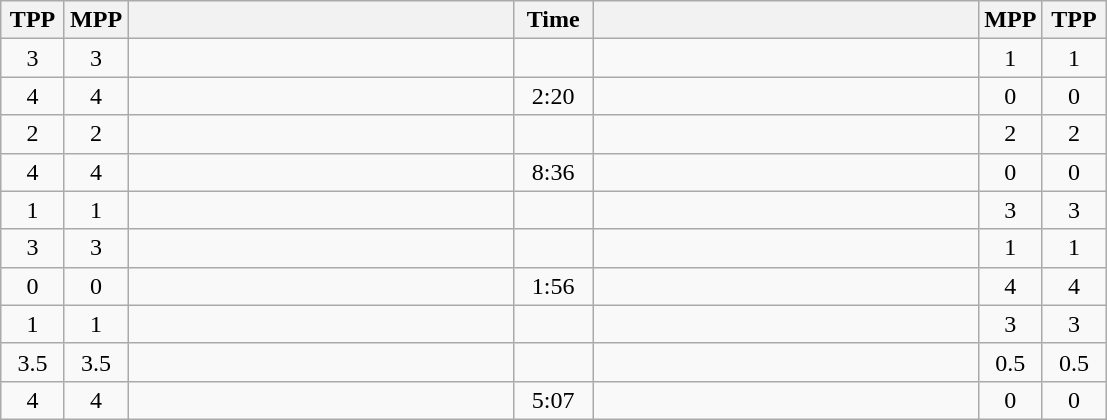<table class="wikitable" style="text-align: center;" |>
<tr>
<th width="35">TPP</th>
<th width="35">MPP</th>
<th width="250"></th>
<th width="45">Time</th>
<th width="250"></th>
<th width="35">MPP</th>
<th width="35">TPP</th>
</tr>
<tr>
<td>3</td>
<td>3</td>
<td style="text-align:left;"></td>
<td></td>
<td style="text-align:left;"><strong></strong></td>
<td>1</td>
<td>1</td>
</tr>
<tr>
<td>4</td>
<td>4</td>
<td style="text-align:left;"></td>
<td>2:20</td>
<td style="text-align:left;"><strong></strong></td>
<td>0</td>
<td>0</td>
</tr>
<tr>
<td>2</td>
<td>2</td>
<td style="text-align:left;"></td>
<td></td>
<td style="text-align:left;"></td>
<td>2</td>
<td>2</td>
</tr>
<tr>
<td>4</td>
<td>4</td>
<td style="text-align:left;"></td>
<td>8:36</td>
<td style="text-align:left;"><strong></strong></td>
<td>0</td>
<td>0</td>
</tr>
<tr>
<td>1</td>
<td>1</td>
<td style="text-align:left;"><strong></strong></td>
<td></td>
<td style="text-align:left;"></td>
<td>3</td>
<td>3</td>
</tr>
<tr>
<td>3</td>
<td>3</td>
<td style="text-align:left;"></td>
<td></td>
<td style="text-align:left;"><strong></strong></td>
<td>1</td>
<td>1</td>
</tr>
<tr>
<td>0</td>
<td>0</td>
<td style="text-align:left;"><strong></strong></td>
<td>1:56</td>
<td style="text-align:left;"></td>
<td>4</td>
<td>4</td>
</tr>
<tr>
<td>1</td>
<td>1</td>
<td style="text-align:left;"><strong></strong></td>
<td></td>
<td style="text-align:left;"></td>
<td>3</td>
<td>3</td>
</tr>
<tr>
<td>3.5</td>
<td>3.5</td>
<td style="text-align:left;"></td>
<td></td>
<td style="text-align:left;"><strong></strong></td>
<td>0.5</td>
<td>0.5</td>
</tr>
<tr>
<td>4</td>
<td>4</td>
<td style="text-align:left;"></td>
<td>5:07</td>
<td style="text-align:left;"><strong></strong></td>
<td>0</td>
<td>0</td>
</tr>
</table>
